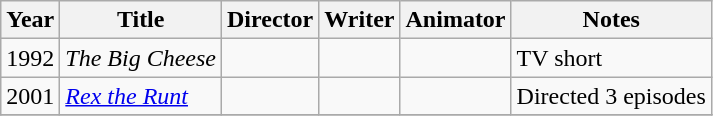<table class="wikitable">
<tr>
<th>Year</th>
<th>Title</th>
<th>Director</th>
<th>Writer</th>
<th>Animator</th>
<th>Notes</th>
</tr>
<tr>
<td>1992</td>
<td><em>The Big Cheese</em></td>
<td></td>
<td></td>
<td></td>
<td>TV short</td>
</tr>
<tr>
<td>2001</td>
<td><em><a href='#'>Rex the Runt</a></em></td>
<td></td>
<td></td>
<td></td>
<td>Directed 3 episodes</td>
</tr>
<tr>
</tr>
</table>
